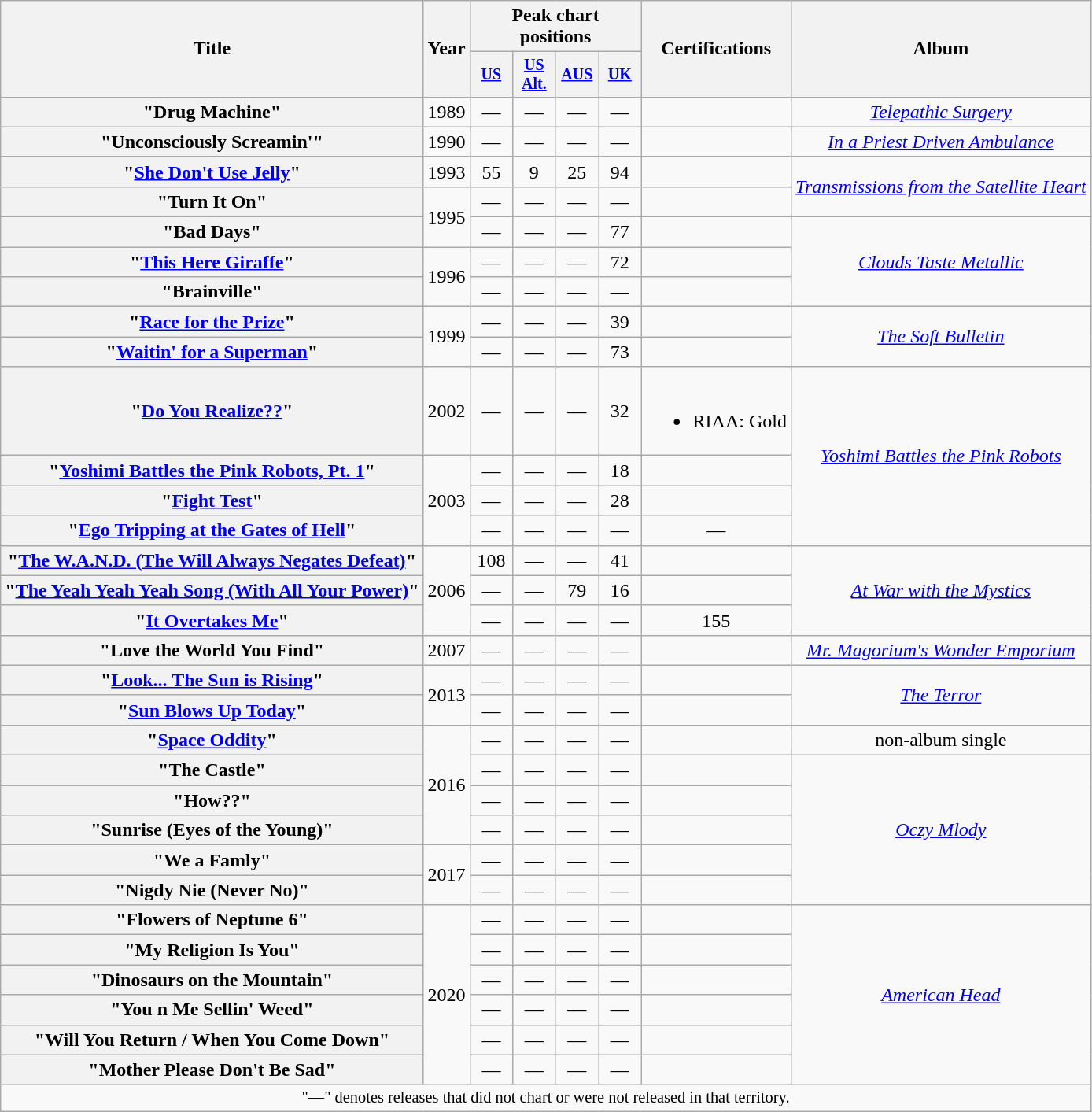<table class="wikitable plainrowheaders" style="text-align:center;">
<tr>
<th rowspan="2">Title</th>
<th rowspan="2">Year</th>
<th colspan="4">Peak chart positions</th>
<th rowspan="2">Certifications</th>
<th rowspan="2">Album</th>
</tr>
<tr style="font-size:smaller;">
<th style="width:30px;"><a href='#'>US</a><br></th>
<th style="width:30px;"><a href='#'>US Alt.</a><br></th>
<th style="width:30px;"><a href='#'>AUS</a><br></th>
<th style="width:30px;"><a href='#'>UK</a><br></th>
</tr>
<tr>
<th scope="row">"Drug Machine"</th>
<td>1989</td>
<td>—</td>
<td>—</td>
<td>—</td>
<td>—</td>
<td></td>
<td><em><a href='#'>Telepathic Surgery</a></em></td>
</tr>
<tr>
<th scope="row">"Unconsciously Screamin'"</th>
<td>1990</td>
<td>—</td>
<td>—</td>
<td>—</td>
<td>—</td>
<td></td>
<td scope="row"><em><a href='#'>In a Priest Driven Ambulance</a></em></td>
</tr>
<tr>
<th scope="row">"<a href='#'>She Don't Use Jelly</a>"</th>
<td>1993</td>
<td>55</td>
<td>9</td>
<td>25</td>
<td>94</td>
<td></td>
<td rowspan="2"><em><a href='#'>Transmissions from the Satellite Heart</a></em></td>
</tr>
<tr>
<th scope="row">"Turn It On"</th>
<td rowspan="2">1995</td>
<td>—</td>
<td>—</td>
<td>—</td>
<td>—</td>
<td></td>
</tr>
<tr>
<th scope="row">"Bad Days"</th>
<td>—</td>
<td>—</td>
<td>—</td>
<td>77</td>
<td></td>
<td rowspan="3"><em><a href='#'>Clouds Taste Metallic</a></em></td>
</tr>
<tr>
<th scope="row">"<a href='#'>This Here Giraffe</a>"</th>
<td rowspan="2">1996</td>
<td>—</td>
<td>—</td>
<td>—</td>
<td>72</td>
<td></td>
</tr>
<tr>
<th scope="row">"Brainville"</th>
<td>—</td>
<td>—</td>
<td>—</td>
<td>—</td>
<td></td>
</tr>
<tr>
<th scope="row">"<a href='#'>Race for the Prize</a>"</th>
<td rowspan="2">1999</td>
<td>—</td>
<td>—</td>
<td>—</td>
<td>39</td>
<td></td>
<td rowspan="2"><em><a href='#'>The Soft Bulletin</a></em></td>
</tr>
<tr>
<th scope="row">"<a href='#'>Waitin' for a Superman</a>"</th>
<td>—</td>
<td>—</td>
<td>—</td>
<td>73</td>
<td></td>
</tr>
<tr>
<th scope="row">"<a href='#'>Do You Realize??</a>"</th>
<td>2002</td>
<td>—</td>
<td>—</td>
<td>—</td>
<td>32</td>
<td><br><ul><li>RIAA: Gold</li></ul></td>
<td rowspan="4"><em><a href='#'>Yoshimi Battles the Pink Robots</a></em></td>
</tr>
<tr>
<th scope="row">"<a href='#'>Yoshimi Battles the Pink Robots, Pt. 1</a>"</th>
<td rowspan="3">2003</td>
<td>—</td>
<td>—</td>
<td>—</td>
<td>18</td>
<td></td>
</tr>
<tr>
<th scope="row">"<a href='#'>Fight Test</a>"</th>
<td>—</td>
<td>—</td>
<td>—</td>
<td>28</td>
<td></td>
</tr>
<tr>
<th scope="row">"<a href='#'>Ego Tripping at the Gates of Hell</a>"</th>
<td>—</td>
<td>—</td>
<td>—</td>
<td>—</td>
<td>—</td>
</tr>
<tr>
<th scope="row">"<a href='#'>The W.A.N.D. (The Will Always Negates Defeat)</a>"</th>
<td rowspan="3">2006</td>
<td>108</td>
<td>—</td>
<td>—</td>
<td>41</td>
<td></td>
<td rowspan="3"><em><a href='#'>At War with the Mystics</a></em></td>
</tr>
<tr>
<th scope="row">"<a href='#'>The Yeah Yeah Yeah Song (With All Your Power)</a>"</th>
<td>—</td>
<td>—</td>
<td>79</td>
<td>16</td>
<td></td>
</tr>
<tr>
<th scope="row">"<a href='#'>It Overtakes Me</a>"</th>
<td>—</td>
<td>—</td>
<td>—</td>
<td>—</td>
<td>155</td>
</tr>
<tr>
<th scope="row">"Love the World You Find"</th>
<td>2007</td>
<td>—</td>
<td>—</td>
<td>—</td>
<td>—</td>
<td></td>
<td><em><a href='#'>Mr. Magorium's Wonder Emporium</a></em></td>
</tr>
<tr>
<th scope="row">"<a href='#'>Look... The Sun is Rising</a>"</th>
<td rowspan="2">2013</td>
<td>—</td>
<td>—</td>
<td>—</td>
<td>—</td>
<td></td>
<td rowspan="2"><em><a href='#'>The Terror</a></em></td>
</tr>
<tr>
<th scope="row">"<a href='#'>Sun Blows Up Today</a>"</th>
<td>—</td>
<td>—</td>
<td>—</td>
<td>—</td>
<td></td>
</tr>
<tr>
<th scope="row">"<a href='#'>Space Oddity</a>"</th>
<td rowspan="4">2016</td>
<td>—</td>
<td>—</td>
<td>—</td>
<td>—</td>
<td></td>
<td>non-album single</td>
</tr>
<tr>
<th scope="row">"The Castle"</th>
<td>—</td>
<td>—</td>
<td>—</td>
<td>—</td>
<td></td>
<td rowspan="5"><em><a href='#'>Oczy Mlody</a></em></td>
</tr>
<tr>
<th scope="row">"How??"</th>
<td>—</td>
<td>—</td>
<td>—</td>
<td>—</td>
<td></td>
</tr>
<tr>
<th scope="row">"Sunrise (Eyes of the Young)"</th>
<td>—</td>
<td>—</td>
<td>—</td>
<td>—</td>
<td></td>
</tr>
<tr>
<th scope="row">"We a Famly"</th>
<td rowspan="2">2017</td>
<td>—</td>
<td>—</td>
<td>—</td>
<td>—</td>
<td></td>
</tr>
<tr>
<th scope="row">"Nigdy Nie (Never No)"</th>
<td>—</td>
<td>—</td>
<td>—</td>
<td>—</td>
<td></td>
</tr>
<tr>
<th scope="row">"Flowers of Neptune 6"</th>
<td rowspan="6">2020</td>
<td>—</td>
<td>—</td>
<td>—</td>
<td>—</td>
<td></td>
<td rowspan="6"><em><a href='#'>American Head</a></em></td>
</tr>
<tr>
<th scope="row">"My Religion Is You"</th>
<td>—</td>
<td>—</td>
<td>—</td>
<td>—</td>
<td></td>
</tr>
<tr>
<th scope="row">"Dinosaurs on the Mountain"</th>
<td>—</td>
<td>—</td>
<td>—</td>
<td>—</td>
<td></td>
</tr>
<tr>
<th scope="row">"You n Me Sellin' Weed"</th>
<td>—</td>
<td>—</td>
<td>—</td>
<td>—</td>
<td></td>
</tr>
<tr>
<th scope="row">"Will You Return / When You Come Down"</th>
<td>—</td>
<td>—</td>
<td>—</td>
<td>—</td>
<td></td>
</tr>
<tr>
<th scope="row">"Mother Please Don't Be Sad"</th>
<td>—</td>
<td>—</td>
<td>—</td>
<td>—</td>
<td></td>
</tr>
<tr>
<td colspan="8" style="text-align:center; font-size:85%">"—" denotes releases that did not chart or were not released in that territory.</td>
</tr>
</table>
